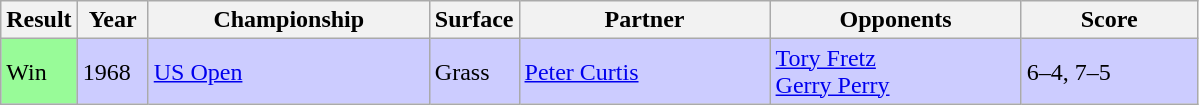<table class="sortable wikitable">
<tr>
<th style="width:40px">Result</th>
<th style="width:40px">Year</th>
<th style="width:180px">Championship</th>
<th style="width:50px">Surface</th>
<th style="width:160px">Partner</th>
<th style="width:160px">Opponents</th>
<th style="width:110px" class="unsortable">Score</th>
</tr>
<tr style="background:#ccf">
<td style="background:#98fb98">Win</td>
<td>1968</td>
<td><a href='#'>US Open</a></td>
<td>Grass</td>
<td> <a href='#'>Peter Curtis</a></td>
<td> <a href='#'>Tory Fretz</a> <br>  <a href='#'>Gerry Perry</a></td>
<td>6–4, 7–5</td>
</tr>
</table>
